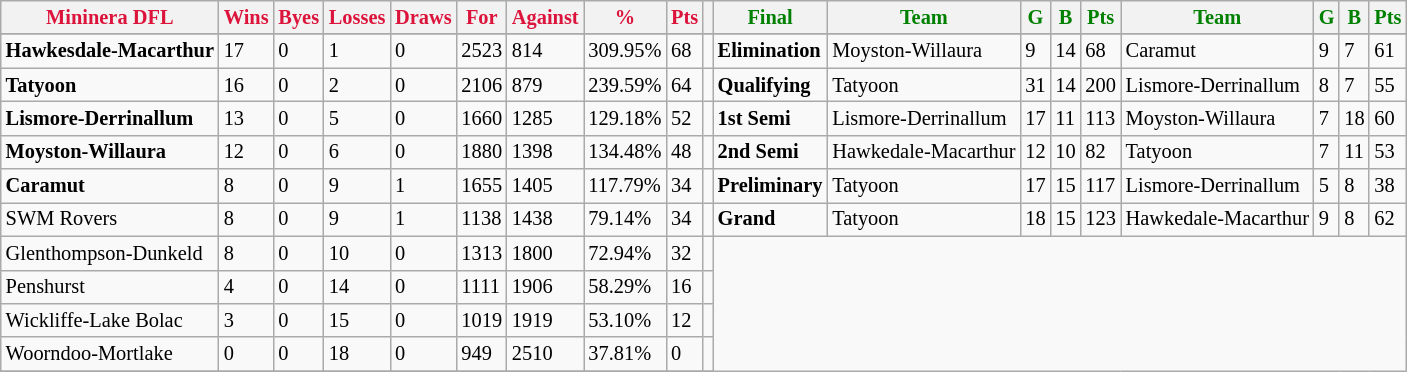<table style="font-size: 85%; text-align: left;" class="wikitable">
<tr>
<th style="color:crimson">Mininera DFL</th>
<th style="color:crimson">Wins</th>
<th style="color:crimson">Byes</th>
<th style="color:crimson">Losses</th>
<th style="color:crimson">Draws</th>
<th style="color:crimson">For</th>
<th style="color:crimson">Against</th>
<th style="color:crimson">%</th>
<th style="color:crimson">Pts</th>
<th></th>
<th style="color:green">Final</th>
<th style="color:green">Team</th>
<th style="color:green">G</th>
<th style="color:green">B</th>
<th style="color:green">Pts</th>
<th style="color:green">Team</th>
<th style="color:green">G</th>
<th style="color:green">B</th>
<th style="color:green">Pts</th>
</tr>
<tr>
</tr>
<tr>
</tr>
<tr>
<td><strong>	Hawkesdale-Macarthur	</strong></td>
<td>17</td>
<td>0</td>
<td>1</td>
<td>0</td>
<td>2523</td>
<td>814</td>
<td>309.95%</td>
<td>68</td>
<td></td>
<td><strong>Elimination</strong></td>
<td>Moyston-Willaura</td>
<td>9</td>
<td>14</td>
<td>68</td>
<td>Caramut</td>
<td>9</td>
<td>7</td>
<td>61</td>
</tr>
<tr>
<td><strong>	Tatyoon	</strong></td>
<td>16</td>
<td>0</td>
<td>2</td>
<td>0</td>
<td>2106</td>
<td>879</td>
<td>239.59%</td>
<td>64</td>
<td></td>
<td><strong>Qualifying</strong></td>
<td>Tatyoon</td>
<td>31</td>
<td>14</td>
<td>200</td>
<td>Lismore-Derrinallum</td>
<td>8</td>
<td>7</td>
<td>55</td>
</tr>
<tr>
<td><strong>	Lismore-Derrinallum	</strong></td>
<td>13</td>
<td>0</td>
<td>5</td>
<td>0</td>
<td>1660</td>
<td>1285</td>
<td>129.18%</td>
<td>52</td>
<td></td>
<td><strong>1st Semi</strong></td>
<td>Lismore-Derrinallum</td>
<td>17</td>
<td>11</td>
<td>113</td>
<td>Moyston-Willaura</td>
<td>7</td>
<td>18</td>
<td>60</td>
</tr>
<tr>
<td><strong>	Moyston-Willaura	</strong></td>
<td>12</td>
<td>0</td>
<td>6</td>
<td>0</td>
<td>1880</td>
<td>1398</td>
<td>134.48%</td>
<td>48</td>
<td></td>
<td><strong>2nd Semi</strong></td>
<td>Hawkedale-Macarthur</td>
<td>12</td>
<td>10</td>
<td>82</td>
<td>Tatyoon</td>
<td>7</td>
<td>11</td>
<td>53</td>
</tr>
<tr>
<td><strong>	Caramut	</strong></td>
<td>8</td>
<td>0</td>
<td>9</td>
<td>1</td>
<td>1655</td>
<td>1405</td>
<td>117.79%</td>
<td>34</td>
<td></td>
<td><strong>Preliminary</strong></td>
<td>Tatyoon</td>
<td>17</td>
<td>15</td>
<td>117</td>
<td>Lismore-Derrinallum</td>
<td>5</td>
<td>8</td>
<td>38</td>
</tr>
<tr>
<td>SWM Rovers</td>
<td>8</td>
<td>0</td>
<td>9</td>
<td>1</td>
<td>1138</td>
<td>1438</td>
<td>79.14%</td>
<td>34</td>
<td></td>
<td><strong>Grand</strong></td>
<td>Tatyoon</td>
<td>18</td>
<td>15</td>
<td>123</td>
<td>Hawkedale-Macarthur</td>
<td>9</td>
<td>8</td>
<td>62</td>
</tr>
<tr>
<td>Glenthompson-Dunkeld</td>
<td>8</td>
<td>0</td>
<td>10</td>
<td>0</td>
<td>1313</td>
<td>1800</td>
<td>72.94%</td>
<td>32</td>
<td></td>
</tr>
<tr>
<td>Penshurst</td>
<td>4</td>
<td>0</td>
<td>14</td>
<td>0</td>
<td>1111</td>
<td>1906</td>
<td>58.29%</td>
<td>16</td>
<td></td>
</tr>
<tr>
<td>Wickliffe-Lake Bolac</td>
<td>3</td>
<td>0</td>
<td>15</td>
<td>0</td>
<td>1019</td>
<td>1919</td>
<td>53.10%</td>
<td>12</td>
<td></td>
</tr>
<tr>
<td>Woorndoo-Mortlake</td>
<td>0</td>
<td>0</td>
<td>18</td>
<td>0</td>
<td>949</td>
<td>2510</td>
<td>37.81%</td>
<td>0</td>
<td></td>
</tr>
<tr>
</tr>
</table>
